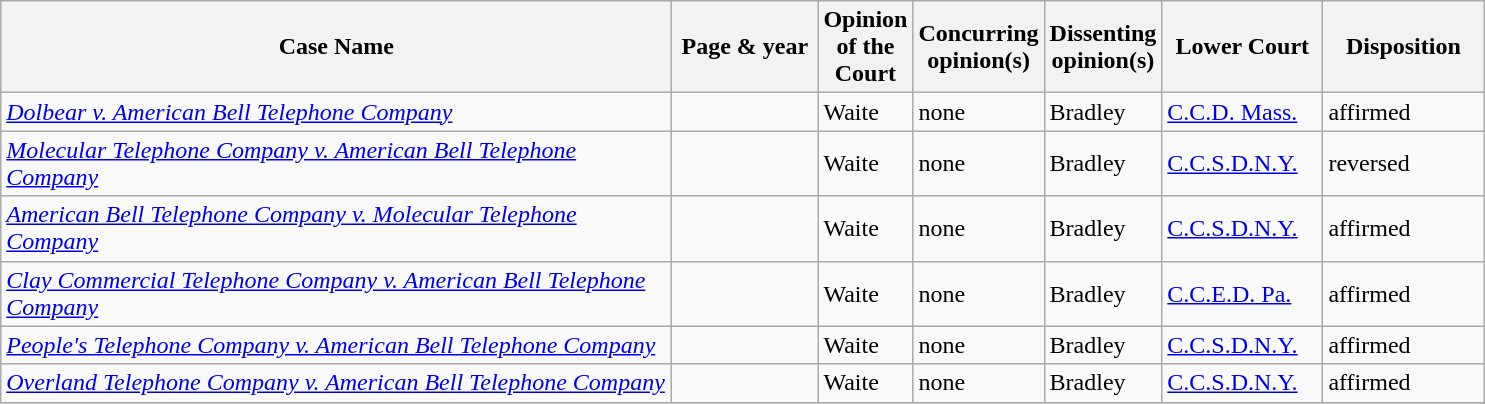<table class="wikitable sortable">
<tr>
<th scope="col" style="width: 440px;">Case Name</th>
<th scope="col" style="width: 90px;">Page & year</th>
<th scope="col" style="width: 10px;">Opinion of the Court</th>
<th scope="col" style="width: 10px;">Concurring opinion(s)</th>
<th scope="col" style="width: 10px;">Dissenting opinion(s)</th>
<th scope="col" style="width: 100px;">Lower Court</th>
<th scope="col" style="width: 100px;">Disposition</th>
</tr>
<tr>
<td><em><a href='#'>Dolbear v. American Bell Telephone Company</a></em></td>
<td align="right"></td>
<td>Waite</td>
<td>none</td>
<td>Bradley</td>
<td><a href='#'>C.C.D. Mass.</a></td>
<td>affirmed</td>
</tr>
<tr>
<td><em><a href='#'>Molecular Telephone Company v. American Bell Telephone Company</a></em></td>
<td align="right"></td>
<td>Waite</td>
<td>none</td>
<td>Bradley</td>
<td><a href='#'>C.C.S.D.N.Y.</a></td>
<td>reversed</td>
</tr>
<tr>
<td><em><a href='#'>American Bell Telephone Company v. Molecular Telephone Company</a></em></td>
<td align="right"></td>
<td>Waite</td>
<td>none</td>
<td>Bradley</td>
<td><a href='#'>C.C.S.D.N.Y.</a></td>
<td>affirmed</td>
</tr>
<tr>
<td><em><a href='#'>Clay Commercial Telephone Company v. American Bell Telephone Company</a></em></td>
<td align="right"></td>
<td>Waite</td>
<td>none</td>
<td>Bradley</td>
<td><a href='#'>C.C.E.D. Pa.</a></td>
<td>affirmed</td>
</tr>
<tr>
<td><em><a href='#'>People's Telephone Company v. American Bell Telephone Company</a></em></td>
<td align="right"></td>
<td>Waite</td>
<td>none</td>
<td>Bradley</td>
<td><a href='#'>C.C.S.D.N.Y.</a></td>
<td>affirmed</td>
</tr>
<tr>
<td><em><a href='#'>Overland Telephone Company v. American Bell Telephone Company</a></em></td>
<td align="right"></td>
<td>Waite</td>
<td>none</td>
<td>Bradley</td>
<td><a href='#'>C.C.S.D.N.Y.</a></td>
<td>affirmed</td>
</tr>
<tr>
</tr>
</table>
